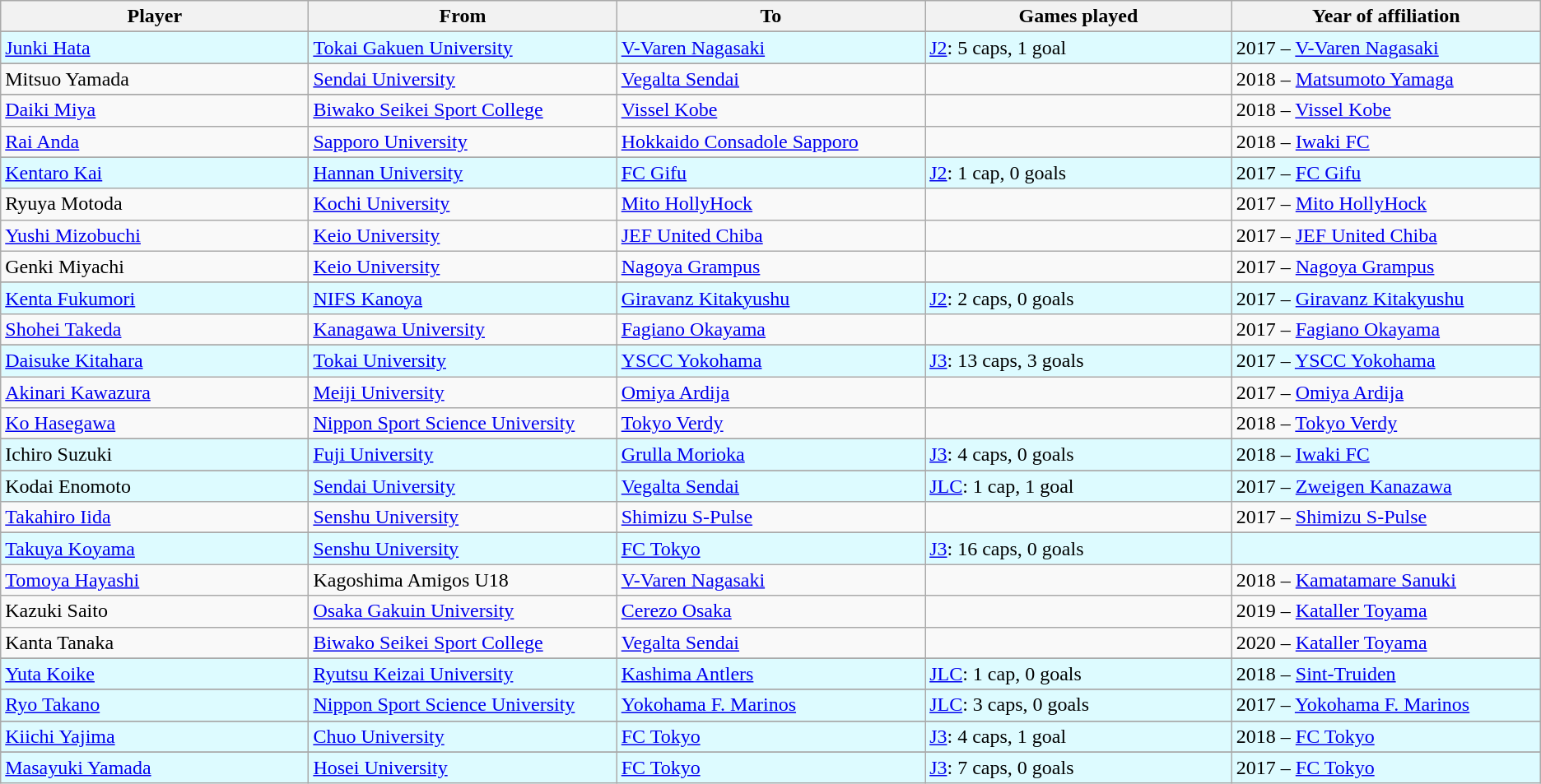<table class="wikitable sortable mw-collapsible" style="text-align:left;">
<tr>
<th width=250px>Player</th>
<th width=250px>From</th>
<th width=250px>To</th>
<th width=250px>Games played</th>
<th width=250px>Year of affiliation</th>
</tr>
<tr>
</tr>
<tr style="background:#DDFBFF;">
<td><a href='#'>Junki Hata</a></td>
<td><a href='#'>Tokai Gakuen University</a></td>
<td><a href='#'>V-Varen Nagasaki</a></td>
<td><a href='#'>J2</a>: 5 caps, 1 goal</td>
<td>2017 – <a href='#'>V-Varen Nagasaki</a></td>
</tr>
<tr>
</tr>
<tr>
<td>Mitsuo Yamada</td>
<td><a href='#'>Sendai University</a></td>
<td><a href='#'>Vegalta Sendai</a></td>
<td></td>
<td>2018 – <a href='#'>Matsumoto Yamaga</a></td>
</tr>
<tr>
</tr>
<tr>
<td><a href='#'>Daiki Miya</a></td>
<td><a href='#'>Biwako Seikei Sport College</a></td>
<td><a href='#'>Vissel Kobe</a></td>
<td></td>
<td>2018 – <a href='#'>Vissel Kobe</a></td>
</tr>
<tr>
<td><a href='#'>Rai Anda</a></td>
<td><a href='#'>Sapporo University</a></td>
<td><a href='#'>Hokkaido Consadole Sapporo</a></td>
<td></td>
<td>2018 – <a href='#'>Iwaki FC</a></td>
</tr>
<tr>
</tr>
<tr style="background:#DDFBFF;">
<td><a href='#'>Kentaro Kai</a></td>
<td><a href='#'>Hannan University</a></td>
<td><a href='#'>FC Gifu</a></td>
<td><a href='#'>J2</a>: 1 cap, 0 goals</td>
<td>2017 – <a href='#'>FC Gifu</a></td>
</tr>
<tr>
<td>Ryuya Motoda</td>
<td><a href='#'>Kochi University</a></td>
<td><a href='#'>Mito HollyHock</a></td>
<td></td>
<td>2017 – <a href='#'>Mito HollyHock</a></td>
</tr>
<tr>
<td><a href='#'>Yushi Mizobuchi</a></td>
<td><a href='#'>Keio University</a></td>
<td><a href='#'>JEF United Chiba</a></td>
<td></td>
<td>2017 – <a href='#'>JEF United Chiba</a></td>
</tr>
<tr>
<td>Genki Miyachi</td>
<td><a href='#'>Keio University</a></td>
<td><a href='#'>Nagoya Grampus</a></td>
<td></td>
<td>2017 – <a href='#'>Nagoya Grampus</a></td>
</tr>
<tr>
</tr>
<tr style="background:#DDFBFF;">
<td><a href='#'>Kenta Fukumori</a></td>
<td><a href='#'>NIFS Kanoya</a></td>
<td><a href='#'>Giravanz Kitakyushu</a></td>
<td><a href='#'>J2</a>: 2 caps, 0 goals</td>
<td>2017 – <a href='#'>Giravanz Kitakyushu</a></td>
</tr>
<tr>
<td><a href='#'>Shohei Takeda</a></td>
<td><a href='#'>Kanagawa University</a></td>
<td><a href='#'>Fagiano Okayama</a></td>
<td></td>
<td>2017 – <a href='#'>Fagiano Okayama</a></td>
</tr>
<tr>
</tr>
<tr style="background:#DDFBFF;">
<td><a href='#'>Daisuke Kitahara</a></td>
<td><a href='#'>Tokai University</a></td>
<td><a href='#'>YSCC Yokohama</a></td>
<td><a href='#'>J3</a>: 13 caps, 3 goals</td>
<td>2017 – <a href='#'>YSCC Yokohama</a></td>
</tr>
<tr>
<td><a href='#'>Akinari Kawazura</a></td>
<td><a href='#'>Meiji University</a></td>
<td><a href='#'>Omiya Ardija</a></td>
<td></td>
<td>2017 – <a href='#'>Omiya Ardija</a></td>
</tr>
<tr>
<td><a href='#'>Ko Hasegawa</a></td>
<td><a href='#'>Nippon Sport Science University</a></td>
<td><a href='#'>Tokyo Verdy</a></td>
<td></td>
<td>2018 – <a href='#'>Tokyo Verdy</a></td>
</tr>
<tr>
</tr>
<tr style="background:#DDFBFF;">
<td>Ichiro Suzuki</td>
<td><a href='#'>Fuji University</a></td>
<td><a href='#'>Grulla Morioka</a></td>
<td><a href='#'>J3</a>: 4 caps, 0 goals</td>
<td>2018 – <a href='#'>Iwaki FC</a></td>
</tr>
<tr>
</tr>
<tr style="background:#DDFBFF;">
<td>Kodai Enomoto</td>
<td><a href='#'>Sendai University</a></td>
<td><a href='#'>Vegalta Sendai</a></td>
<td><a href='#'>JLC</a>: 1 cap, 1 goal</td>
<td>2017 – <a href='#'>Zweigen Kanazawa</a></td>
</tr>
<tr>
<td><a href='#'>Takahiro Iida</a></td>
<td><a href='#'>Senshu University</a></td>
<td><a href='#'>Shimizu S-Pulse</a></td>
<td></td>
<td>2017 – <a href='#'>Shimizu S-Pulse</a></td>
</tr>
<tr>
</tr>
<tr style="background:#DDFBFF;">
<td><a href='#'>Takuya Koyama</a></td>
<td><a href='#'>Senshu University</a></td>
<td><a href='#'>FC Tokyo</a></td>
<td><a href='#'>J3</a>: 16 caps, 0 goals</td>
<td></td>
</tr>
<tr>
<td><a href='#'>Tomoya Hayashi</a></td>
<td>Kagoshima Amigos U18</td>
<td><a href='#'>V-Varen Nagasaki</a></td>
<td></td>
<td>2018 – <a href='#'>Kamatamare Sanuki</a></td>
</tr>
<tr>
<td>Kazuki Saito</td>
<td><a href='#'>Osaka Gakuin University</a></td>
<td><a href='#'>Cerezo Osaka</a></td>
<td></td>
<td>2019 – <a href='#'>Kataller Toyama</a></td>
</tr>
<tr>
<td>Kanta Tanaka</td>
<td><a href='#'>Biwako Seikei Sport College</a></td>
<td><a href='#'>Vegalta Sendai</a></td>
<td></td>
<td>2020 – <a href='#'>Kataller Toyama</a></td>
</tr>
<tr>
</tr>
<tr>
</tr>
<tr style="background:#DDFBFF;">
<td><a href='#'>Yuta Koike</a></td>
<td><a href='#'>Ryutsu Keizai University</a></td>
<td><a href='#'>Kashima Antlers</a></td>
<td><a href='#'>JLC</a>: 1 cap, 0 goals</td>
<td>2018 – <a href='#'>Sint-Truiden</a></td>
</tr>
<tr>
</tr>
<tr style="background:#DDFBFF;">
<td><a href='#'>Ryo Takano</a></td>
<td><a href='#'>Nippon Sport Science University</a></td>
<td><a href='#'>Yokohama F. Marinos</a></td>
<td><a href='#'>JLC</a>: 3 caps, 0 goals</td>
<td>2017 – <a href='#'>Yokohama F. Marinos</a></td>
</tr>
<tr>
</tr>
<tr style="background:#DDFBFF;">
<td><a href='#'>Kiichi Yajima</a></td>
<td><a href='#'>Chuo University</a></td>
<td><a href='#'>FC Tokyo</a></td>
<td><a href='#'>J3</a>: 4 caps, 1 goal</td>
<td>2018 – <a href='#'>FC Tokyo</a></td>
</tr>
<tr>
</tr>
<tr style="background:#DDFBFF;">
<td><a href='#'>Masayuki Yamada</a></td>
<td><a href='#'>Hosei University</a></td>
<td><a href='#'>FC Tokyo</a></td>
<td><a href='#'>J3</a>: 7 caps, 0 goals</td>
<td>2017 – <a href='#'>FC Tokyo</a></td>
</tr>
</table>
